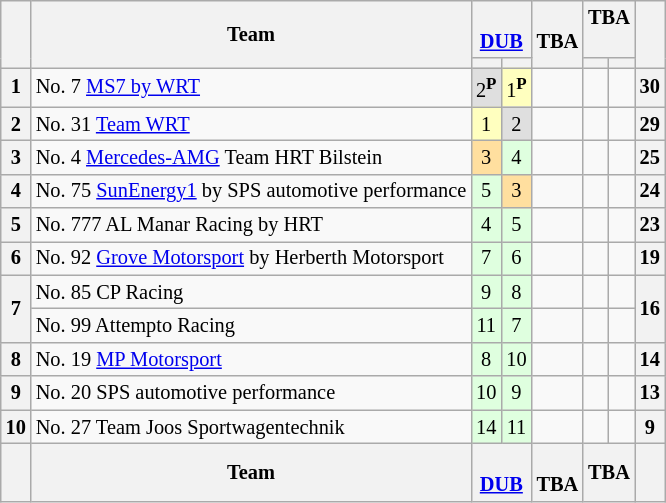<table align=left| class="wikitable" style="font-size: 85%; text-align: center">
<tr valign="top">
<th rowspan=2 valign=middle></th>
<th rowspan=2 valign=middle>Team</th>
<th colspan=2><br><a href='#'>DUB</a></th>
<th rowspan=2><br>TBA</th>
<th colspan=2>TBA</th>
<th rowspan=2 valign=middle>  </th>
</tr>
<tr>
<th></th>
<th></th>
<th></th>
<th></th>
</tr>
<tr>
<th>1</th>
<td align=left> No. 7 <a href='#'>MS7 by WRT</a></td>
<td style="background:#DFDFDF;">2<sup><strong>P</strong></sup></td>
<td style="background:#FFFFBF;">1<sup><strong>P</strong></sup></td>
<td></td>
<td></td>
<td></td>
<th>30</th>
</tr>
<tr>
<th>2</th>
<td align=left> No. 31 <a href='#'>Team WRT</a></td>
<td style="background:#FFFFBF;">1</td>
<td style="background:#DFDFDF;">2</td>
<td></td>
<td></td>
<td></td>
<th>29</th>
</tr>
<tr>
<th>3</th>
<td align=left> No. 4 <a href='#'>Mercedes-AMG</a> Team HRT Bilstein</td>
<td style="background:#FFDF9F;">3</td>
<td style="background:#DFFFDF;">4</td>
<td></td>
<td></td>
<td></td>
<th>25</th>
</tr>
<tr>
<th>4</th>
<td align=left> No. 75 <a href='#'>SunEnergy1</a> by SPS automotive performance</td>
<td style="background:#DFFFDF;">5</td>
<td style="background:#FFDF9F;">3</td>
<td></td>
<td></td>
<td></td>
<th>24</th>
</tr>
<tr>
<th>5</th>
<td align=left> No. 777 AL Manar Racing by HRT</td>
<td style="background:#DFFFDF;">4</td>
<td style="background:#DFFFDF;">5</td>
<td></td>
<td></td>
<td></td>
<th>23</th>
</tr>
<tr>
<th>6</th>
<td align=left> No. 92 <a href='#'>Grove Motorsport</a> by Herberth Motorsport</td>
<td style="background:#DFFFDF;">7</td>
<td style="background:#DFFFDF;">6</td>
<td></td>
<td></td>
<td></td>
<th>19</th>
</tr>
<tr>
<th rowspan=2>7</th>
<td align=left> No. 85 CP Racing</td>
<td style="background:#DFFFDF;">9</td>
<td style="background:#DFFFDF;">8</td>
<td></td>
<td></td>
<td></td>
<th rowspan=2>16</th>
</tr>
<tr>
<td align=left> No. 99 Attempto Racing</td>
<td style="background:#DFFFDF;">11</td>
<td style="background:#DFFFDF;">7</td>
<td></td>
<td></td>
<td></td>
</tr>
<tr>
<th>8</th>
<td align=left> No. 19 <a href='#'>MP Motorsport</a></td>
<td style="background:#DFFFDF;">8</td>
<td style="background:#DFFFDF;">10</td>
<td></td>
<td></td>
<td></td>
<th>14</th>
</tr>
<tr>
<th>9</th>
<td align=left> No. 20 SPS automotive performance</td>
<td style="background:#DFFFDF;">10</td>
<td style="background:#DFFFDF;">9</td>
<td></td>
<td></td>
<td></td>
<th>13</th>
</tr>
<tr>
<th>10</th>
<td align=left> No. 27 Team Joos Sportwagentechnik</td>
<td style="background:#DFFFDF;">14</td>
<td style="background:#DFFFDF;">11</td>
<td></td>
<td></td>
<td></td>
<th>9</th>
</tr>
<tr>
<th valign=middle></th>
<th valign=middle>Team</th>
<th colspan=2><br><a href='#'>DUB</a></th>
<th><br>TBA</th>
<th colspan=2>TBA</th>
<th valign=middle>  </th>
</tr>
</table>
